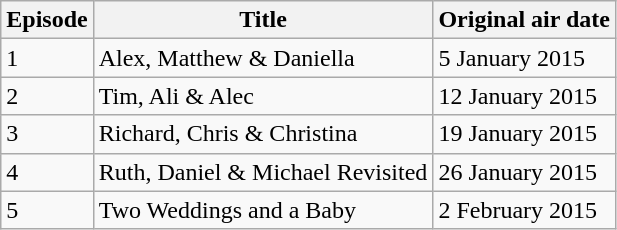<table class="wikitable">
<tr>
<th>Episode</th>
<th>Title</th>
<th>Original air date</th>
</tr>
<tr>
<td>1</td>
<td>Alex, Matthew & Daniella</td>
<td>5 January 2015</td>
</tr>
<tr>
<td>2</td>
<td>Tim, Ali & Alec</td>
<td>12 January 2015</td>
</tr>
<tr>
<td>3</td>
<td>Richard, Chris & Christina</td>
<td>19 January 2015</td>
</tr>
<tr>
<td>4</td>
<td>Ruth, Daniel & Michael Revisited</td>
<td>26 January 2015</td>
</tr>
<tr>
<td>5</td>
<td>Two Weddings and a Baby</td>
<td>2 February 2015</td>
</tr>
</table>
